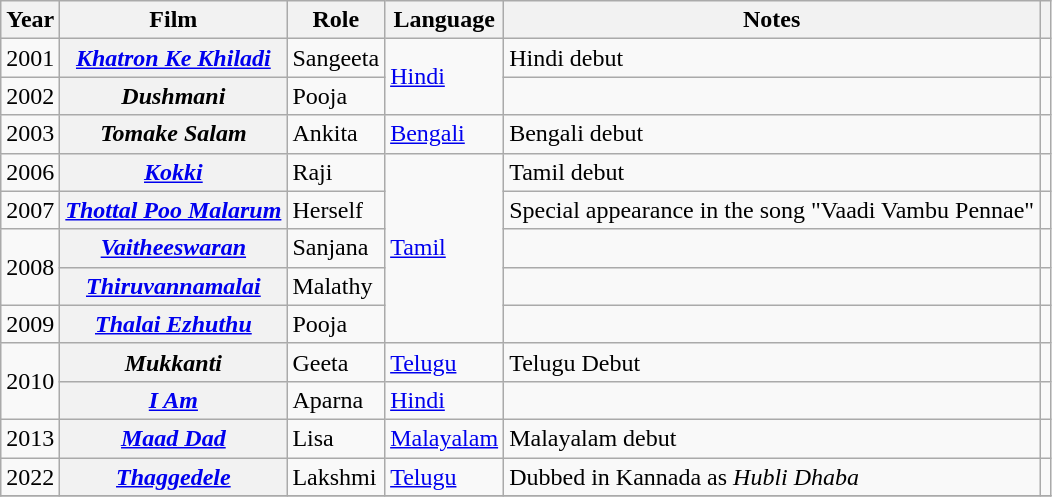<table class="wikitable sortable plainrowheaders">
<tr style="text-align:center;">
<th scope="col">Year</th>
<th scope="col">Film</th>
<th scope="col">Role</th>
<th scope="col">Language</th>
<th scope="col">Notes</th>
<th scope="col"></th>
</tr>
<tr>
<td>2001</td>
<th scope="row"><em><a href='#'>Khatron Ke Khiladi</a></em></th>
<td>Sangeeta</td>
<td rowspan="2"><a href='#'>Hindi</a></td>
<td>Hindi debut</td>
<td></td>
</tr>
<tr>
<td>2002</td>
<th scope="row"><em>Dushmani</em></th>
<td>Pooja</td>
<td></td>
<td></td>
</tr>
<tr>
<td>2003</td>
<th scope="row"><em>Tomake Salam</em></th>
<td>Ankita</td>
<td><a href='#'>Bengali</a></td>
<td>Bengali debut</td>
<td></td>
</tr>
<tr>
<td>2006</td>
<th scope="row"><em><a href='#'>Kokki</a></em></th>
<td>Raji</td>
<td rowspan="5"><a href='#'>Tamil</a></td>
<td>Tamil debut</td>
<td></td>
</tr>
<tr>
<td>2007</td>
<th scope="row"><em><a href='#'>Thottal Poo Malarum</a></em></th>
<td>Herself</td>
<td>Special appearance in the song "Vaadi Vambu Pennae"</td>
<td></td>
</tr>
<tr>
<td rowspan="2">2008</td>
<th scope="row"><em><a href='#'>Vaitheeswaran</a></em></th>
<td>Sanjana</td>
<td></td>
<td></td>
</tr>
<tr>
<th scope="row"><em><a href='#'>Thiruvannamalai</a></em></th>
<td>Malathy</td>
<td></td>
<td></td>
</tr>
<tr>
<td>2009</td>
<th scope="row"><em><a href='#'>Thalai Ezhuthu</a></em></th>
<td>Pooja</td>
<td></td>
<td></td>
</tr>
<tr>
<td rowspan="2">2010</td>
<th scope="row"><em>Mukkanti</em></th>
<td>Geeta</td>
<td><a href='#'>Telugu</a></td>
<td>Telugu Debut</td>
<td></td>
</tr>
<tr>
<th scope="row"><em><a href='#'>I Am</a></em></th>
<td>Aparna</td>
<td><a href='#'>Hindi</a></td>
<td></td>
<td></td>
</tr>
<tr>
<td>2013</td>
<th scope="row"><em><a href='#'>Maad Dad</a></em></th>
<td>Lisa</td>
<td><a href='#'>Malayalam</a></td>
<td>Malayalam debut</td>
<td></td>
</tr>
<tr>
<td>2022</td>
<th scope="row"><em><a href='#'>Thaggedele</a></em></th>
<td>Lakshmi</td>
<td><a href='#'>Telugu</a></td>
<td>Dubbed in Kannada as <em>Hubli Dhaba</em></td>
<td></td>
</tr>
<tr>
</tr>
</table>
